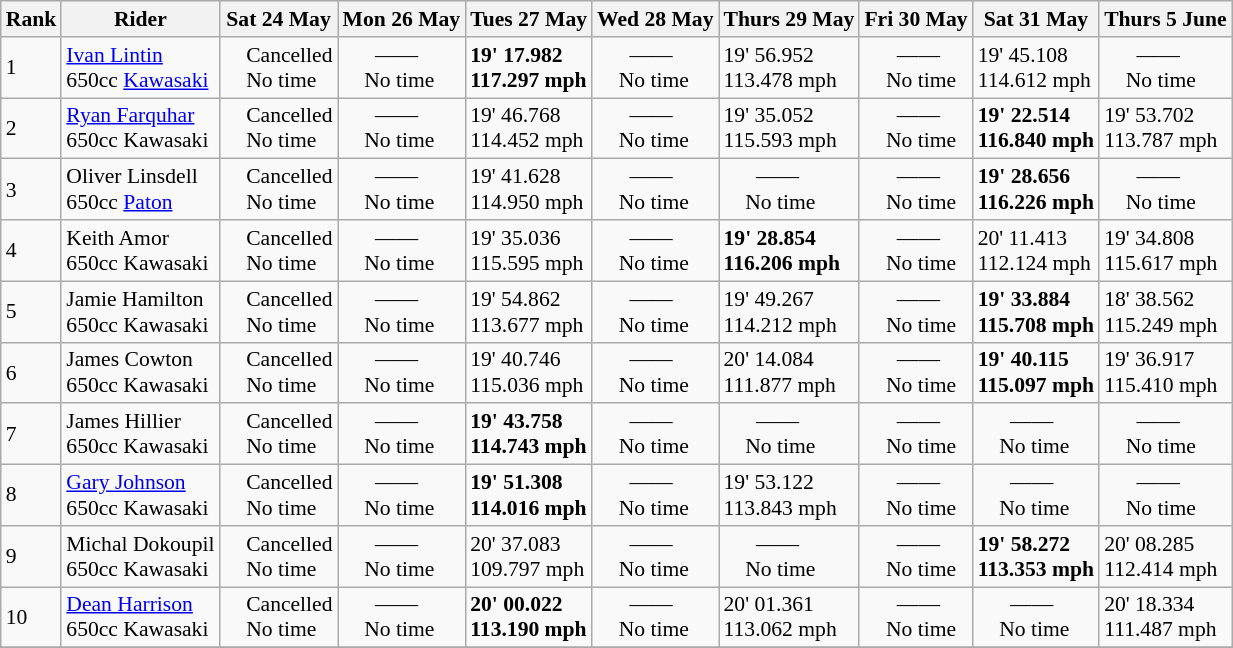<table class="wikitable" style="font-size: 90%;">
<tr style="background:#efefef;">
<th>Rank</th>
<th>Rider</th>
<th>Sat 24 May</th>
<th>Mon 26 May</th>
<th>Tues 27 May</th>
<th>Wed 28 May</th>
<th>Thurs 29 May</th>
<th>Fri 30 May</th>
<th>Sat 31 May</th>
<th>Thurs 5 June</th>
</tr>
<tr>
<td>1</td>
<td> <a href='#'>Ivan Lintin</a> <br>650cc <a href='#'>Kawasaki</a></td>
<td>    Cancelled <br>     No time</td>
<td>      ——<br>    No time</td>
<td><strong>19' 17.982 <br> 117.297 mph</strong></td>
<td>      ——<br>    No time</td>
<td>19' 56.952 <br> 113.478 mph</td>
<td>      ——<br>    No time</td>
<td>19' 45.108 <br> 114.612 mph</td>
<td>      ——<br>    No time</td>
</tr>
<tr>
<td>2</td>
<td> <a href='#'>Ryan Farquhar</a><br> 650cc Kawasaki</td>
<td>    Cancelled <br>     No time</td>
<td>      ——<br>    No time</td>
<td>19' 46.768 <br> 114.452 mph</td>
<td>      ——<br>    No time</td>
<td>19' 35.052 <br> 115.593 mph</td>
<td>      ——<br>    No time</td>
<td><strong>19' 22.514 <br> 116.840 mph</strong></td>
<td>19' 53.702 <br> 113.787 mph</td>
</tr>
<tr>
<td>3</td>
<td> Oliver Linsdell<br> 650cc <a href='#'>Paton</a></td>
<td>    Cancelled <br>     No time</td>
<td>      ——<br>    No time</td>
<td>19' 41.628 <br> 114.950 mph</td>
<td>      ——<br>    No time</td>
<td>      ——<br>    No time</td>
<td>      ——<br>    No time</td>
<td><strong>19' 28.656 <br> 116.226 mph</strong></td>
<td>      ——<br>    No time</td>
</tr>
<tr>
<td>4</td>
<td> Keith Amor<br> 650cc Kawasaki</td>
<td>    Cancelled <br>     No time</td>
<td>      ——<br>    No time</td>
<td>19' 35.036 <br> 115.595 mph</td>
<td>      ——<br>    No time</td>
<td><strong>19' 28.854 <br> 116.206 mph</strong></td>
<td>      ——<br>    No time</td>
<td>20' 11.413 <br> 112.124 mph</td>
<td>19' 34.808 <br> 115.617 mph</td>
</tr>
<tr>
<td>5</td>
<td> Jamie Hamilton<br> 650cc Kawasaki</td>
<td>    Cancelled <br>     No time</td>
<td>      ——<br>    No time</td>
<td>19' 54.862 <br> 113.677 mph</td>
<td>      ——<br>    No time</td>
<td>19' 49.267 <br> 114.212 mph</td>
<td>      ——<br>    No time</td>
<td><strong>19' 33.884 <br> 115.708 mph</strong></td>
<td>18' 38.562 <br> 115.249 mph</td>
</tr>
<tr>
<td>6</td>
<td> James Cowton<br> 650cc Kawasaki</td>
<td>    Cancelled <br>     No time</td>
<td>      ——<br>    No time</td>
<td>19' 40.746 <br> 115.036 mph</td>
<td>      ——<br>    No time</td>
<td>20' 14.084 <br> 111.877 mph</td>
<td>      ——<br>    No time</td>
<td><strong>19' 40.115 <br> 115.097 mph</strong></td>
<td>19' 36.917 <br> 115.410 mph</td>
</tr>
<tr>
<td>7</td>
<td> James Hillier<br> 650cc Kawasaki</td>
<td>    Cancelled <br>     No time</td>
<td>      ——<br>    No time</td>
<td><strong>19' 43.758 <br> 114.743 mph</strong></td>
<td>      ——<br>    No time</td>
<td>      ——<br>    No time</td>
<td>      ——<br>    No time</td>
<td>      ——<br>    No time</td>
<td>      ——<br>    No time</td>
</tr>
<tr>
<td>8</td>
<td> <a href='#'>Gary Johnson</a><br> 650cc Kawasaki</td>
<td>    Cancelled <br>     No time</td>
<td>      ——<br>    No time</td>
<td><strong>19' 51.308 <br> 114.016 mph</strong></td>
<td>      ——<br>    No time</td>
<td>19' 53.122 <br> 113.843 mph</td>
<td>      ——<br>    No time</td>
<td>      ——<br>    No time</td>
<td>      ——<br>    No time</td>
</tr>
<tr>
<td>9</td>
<td> Michal Dokoupil<br> 650cc Kawasaki</td>
<td>    Cancelled <br>     No time</td>
<td>      ——<br>    No time</td>
<td>20' 37.083 <br> 109.797 mph</td>
<td>      ——<br>    No time</td>
<td>      ——<br>    No time</td>
<td>      ——<br>    No time</td>
<td><strong>19' 58.272 <br> 113.353 mph</strong></td>
<td>20' 08.285 <br> 112.414 mph</td>
</tr>
<tr>
<td>10</td>
<td> <a href='#'>Dean Harrison</a><br> 650cc Kawasaki</td>
<td>    Cancelled <br>     No time</td>
<td>      ——<br>    No time</td>
<td><strong>20' 00.022 <br> 113.190 mph</strong></td>
<td>      ——<br>    No time</td>
<td>20' 01.361 <br> 113.062 mph</td>
<td>      ——<br>    No time</td>
<td>      ——<br>    No time</td>
<td>20' 18.334 <br> 111.487 mph</td>
</tr>
<tr>
</tr>
</table>
